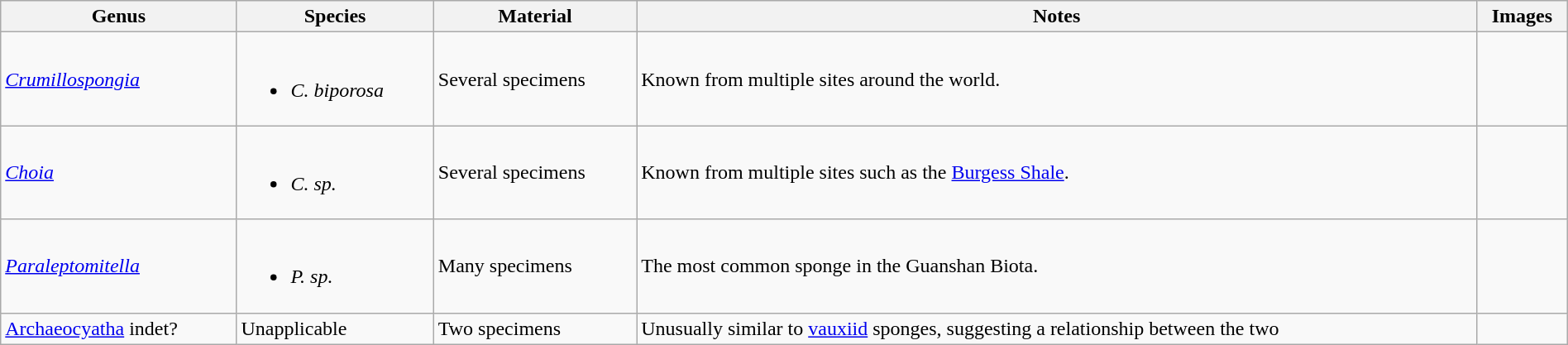<table class="wikitable" style="margin:auto;width:100%;">
<tr>
<th>Genus</th>
<th>Species</th>
<th>Material</th>
<th>Notes</th>
<th>Images</th>
</tr>
<tr>
<td><em><a href='#'>Crumillospongia</a></em></td>
<td><br><ul><li><em>C. biporosa</em></li></ul></td>
<td>Several specimens</td>
<td>Known from multiple sites around the world.</td>
<td></td>
</tr>
<tr>
<td><em><a href='#'>Choia</a></em></td>
<td><br><ul><li><em>C. sp.</em></li></ul></td>
<td>Several specimens</td>
<td>Known from multiple sites such as the <a href='#'>Burgess Shale</a>.</td>
<td></td>
</tr>
<tr>
<td><em><a href='#'>Paraleptomitella</a></em></td>
<td><br><ul><li><em>P. sp.</em></li></ul></td>
<td>Many specimens</td>
<td>The most common sponge in the Guanshan Biota.</td>
<td></td>
</tr>
<tr>
<td><a href='#'>Archaeocyatha</a> indet?</td>
<td>Unapplicable</td>
<td>Two specimens</td>
<td>Unusually similar to <a href='#'>vauxiid</a> sponges, suggesting a relationship between the two</td>
<td></td>
</tr>
</table>
